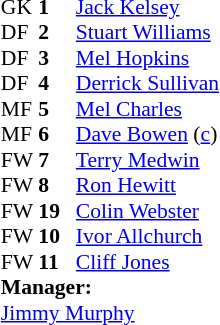<table cellspacing="0" cellpadding="0" style="font-size:90%; margin:0.2em auto;">
<tr>
<th width="25"></th>
<th width="25"></th>
</tr>
<tr>
<td>GK</td>
<td><strong>1</strong></td>
<td><a href='#'>Jack Kelsey</a></td>
</tr>
<tr>
<td>DF</td>
<td><strong>2</strong></td>
<td><a href='#'>Stuart Williams</a></td>
</tr>
<tr>
<td>DF</td>
<td><strong>3</strong></td>
<td><a href='#'>Mel Hopkins</a></td>
</tr>
<tr>
<td>DF</td>
<td><strong>4</strong></td>
<td><a href='#'>Derrick Sullivan</a></td>
</tr>
<tr>
<td>MF</td>
<td><strong>5</strong></td>
<td><a href='#'>Mel Charles</a></td>
</tr>
<tr>
<td>MF</td>
<td><strong>6</strong></td>
<td><a href='#'>Dave Bowen</a> (<a href='#'>c</a>)</td>
</tr>
<tr>
<td>FW</td>
<td><strong>7</strong></td>
<td><a href='#'>Terry Medwin</a></td>
</tr>
<tr>
<td>FW</td>
<td><strong>8</strong></td>
<td><a href='#'>Ron Hewitt</a></td>
</tr>
<tr>
<td>FW</td>
<td><strong>19</strong></td>
<td><a href='#'>Colin Webster</a></td>
</tr>
<tr>
<td>FW</td>
<td><strong>10</strong></td>
<td><a href='#'>Ivor Allchurch</a></td>
</tr>
<tr>
<td>FW</td>
<td><strong>11</strong></td>
<td><a href='#'>Cliff Jones</a></td>
</tr>
<tr>
<td colspan=3><strong>Manager:</strong></td>
</tr>
<tr>
<td colspan=4><a href='#'>Jimmy Murphy</a></td>
</tr>
</table>
